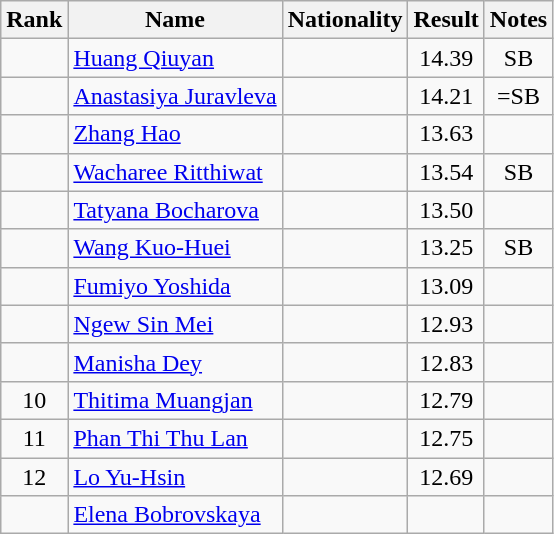<table class="wikitable sortable" style="text-align:center">
<tr>
<th>Rank</th>
<th>Name</th>
<th>Nationality</th>
<th>Result</th>
<th>Notes</th>
</tr>
<tr>
<td></td>
<td align=left><a href='#'>Huang Qiuyan</a></td>
<td align=left></td>
<td>14.39</td>
<td>SB</td>
</tr>
<tr>
<td></td>
<td align=left><a href='#'>Anastasiya Juravleva</a></td>
<td align=left></td>
<td>14.21</td>
<td>=SB</td>
</tr>
<tr>
<td></td>
<td align=left><a href='#'>Zhang Hao</a></td>
<td align=left></td>
<td>13.63</td>
<td></td>
</tr>
<tr>
<td></td>
<td align=left><a href='#'>Wacharee Ritthiwat</a></td>
<td align=left></td>
<td>13.54</td>
<td>SB</td>
</tr>
<tr>
<td></td>
<td align=left><a href='#'>Tatyana Bocharova</a></td>
<td align=left></td>
<td>13.50</td>
<td></td>
</tr>
<tr>
<td></td>
<td align=left><a href='#'>Wang Kuo-Huei</a></td>
<td align=left></td>
<td>13.25</td>
<td>SB</td>
</tr>
<tr>
<td></td>
<td align=left><a href='#'>Fumiyo Yoshida</a></td>
<td align=left></td>
<td>13.09</td>
<td></td>
</tr>
<tr>
<td></td>
<td align=left><a href='#'>Ngew Sin Mei</a></td>
<td align=left></td>
<td>12.93</td>
<td></td>
</tr>
<tr>
<td></td>
<td align=left><a href='#'>Manisha Dey</a></td>
<td align=left></td>
<td>12.83</td>
<td></td>
</tr>
<tr>
<td>10</td>
<td align=left><a href='#'>Thitima Muangjan</a></td>
<td align=left></td>
<td>12.79</td>
<td></td>
</tr>
<tr>
<td>11</td>
<td align=left><a href='#'>Phan Thi Thu Lan</a></td>
<td align=left></td>
<td>12.75</td>
<td></td>
</tr>
<tr>
<td>12</td>
<td align=left><a href='#'>Lo Yu-Hsin</a></td>
<td align=left></td>
<td>12.69</td>
<td></td>
</tr>
<tr>
<td></td>
<td align=left><a href='#'>Elena Bobrovskaya</a></td>
<td align=left></td>
<td></td>
<td></td>
</tr>
</table>
